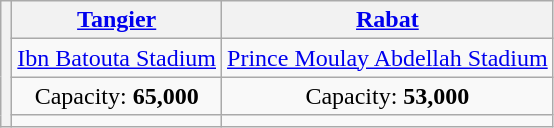<table class="wikitable" style="text-align:center">
<tr>
<th rowspan="4"></th>
<th><a href='#'>Tangier</a></th>
<th><a href='#'>Rabat</a></th>
</tr>
<tr>
<td><a href='#'>Ibn Batouta Stadium</a></td>
<td><a href='#'>Prince Moulay Abdellah Stadium</a></td>
</tr>
<tr>
<td>Capacity: <strong>65,000</strong></td>
<td>Capacity: <strong>53,000</strong></td>
</tr>
<tr>
<td></td>
<td></td>
</tr>
</table>
